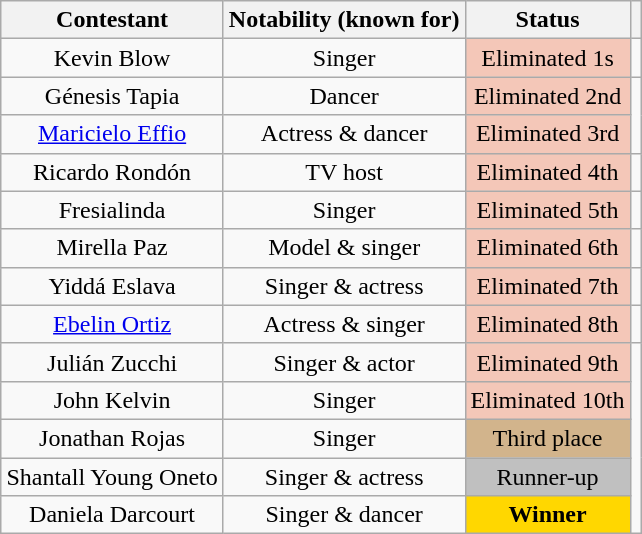<table class= "wikitable sortable" style="text-align: center; margin:auto; align: center">
<tr>
<th>Contestant</th>
<th>Notability (known for)</th>
<th>Status</th>
<th class="unsortable"></th>
</tr>
<tr>
<td>Kevin Blow</td>
<td>Singer</td>
<td style="background:#f4c7b8">Eliminated 1s<br></td>
<td></td>
</tr>
<tr>
<td>Génesis Tapia</td>
<td>Dancer</td>
<td style="background:#f4c7b8">Eliminated 2nd<br></td>
<td rowspan=2></td>
</tr>
<tr>
<td><a href='#'>Maricielo Effio</a></td>
<td>Actress & dancer</td>
<td style="background:#f4c7b8">Eliminated 3rd<br></td>
</tr>
<tr>
<td>Ricardo Rondón</td>
<td>TV host</td>
<td style="background:#f4c7b8">Eliminated 4th<br></td>
<td></td>
</tr>
<tr>
<td>Fresialinda</td>
<td>Singer</td>
<td style="background:#f4c7b8">Eliminated 5th<br></td>
<td></td>
</tr>
<tr>
<td>Mirella Paz</td>
<td>Model & singer</td>
<td style="background:#f4c7b8">Eliminated 6th<br></td>
<td></td>
</tr>
<tr>
<td>Yiddá Eslava</td>
<td>Singer & actress</td>
<td style="background:#f4c7b8">Eliminated 7th<br></td>
<td></td>
</tr>
<tr>
<td><a href='#'>Ebelin Ortiz</a></td>
<td>Actress & singer</td>
<td style="background:#f4c7b8">Eliminated 8th<br></td>
<td></td>
</tr>
<tr>
<td>Julián Zucchi</td>
<td>Singer & actor</td>
<td style="background:#f4c7b8">Eliminated 9th<br></td>
<td rowspan="5"></td>
</tr>
<tr>
<td>John Kelvin</td>
<td>Singer</td>
<td style="background:#f4c7b8">Eliminated 10th<br></td>
</tr>
<tr>
<td>Jonathan Rojas</td>
<td>Singer</td>
<td style="background:tan">Third place<br></td>
</tr>
<tr>
<td>Shantall Young Oneto</td>
<td>Singer & actress</td>
<td style="background:silver">Runner-up<br></td>
</tr>
<tr>
<td>Daniela Darcourt</td>
<td>Singer & dancer</td>
<td style="background:gold"><strong>Winner</strong><br></td>
</tr>
</table>
